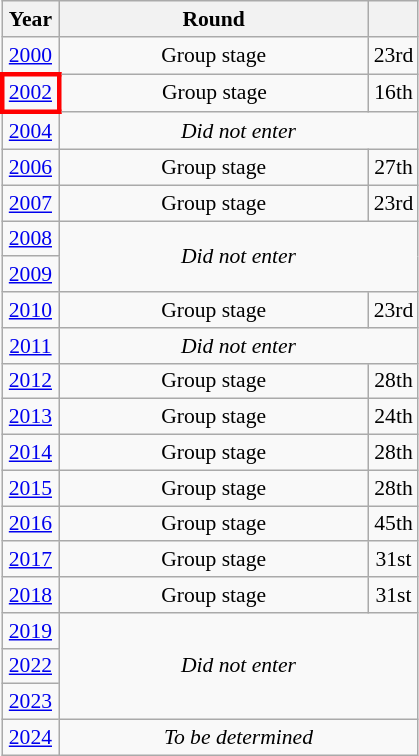<table class="wikitable" style="text-align: center; font-size:90%">
<tr>
<th>Year</th>
<th style="width:200px">Round</th>
<th></th>
</tr>
<tr>
<td><a href='#'>2000</a></td>
<td>Group stage</td>
<td>23rd</td>
</tr>
<tr>
<td style="border: 3px solid red"><a href='#'>2002</a></td>
<td>Group stage</td>
<td>16th</td>
</tr>
<tr>
<td><a href='#'>2004</a></td>
<td colspan="2"><em>Did not enter</em></td>
</tr>
<tr>
<td><a href='#'>2006</a></td>
<td>Group stage</td>
<td>27th</td>
</tr>
<tr>
<td><a href='#'>2007</a></td>
<td>Group stage</td>
<td>23rd</td>
</tr>
<tr>
<td><a href='#'>2008</a></td>
<td colspan="2" rowspan="2"><em>Did not enter</em></td>
</tr>
<tr>
<td><a href='#'>2009</a></td>
</tr>
<tr>
<td><a href='#'>2010</a></td>
<td>Group stage</td>
<td>23rd</td>
</tr>
<tr>
<td><a href='#'>2011</a></td>
<td colspan="2"><em>Did not enter</em></td>
</tr>
<tr>
<td><a href='#'>2012</a></td>
<td>Group stage</td>
<td>28th</td>
</tr>
<tr>
<td><a href='#'>2013</a></td>
<td>Group stage</td>
<td>24th</td>
</tr>
<tr>
<td><a href='#'>2014</a></td>
<td>Group stage</td>
<td>28th</td>
</tr>
<tr>
<td><a href='#'>2015</a></td>
<td>Group stage</td>
<td>28th</td>
</tr>
<tr>
<td><a href='#'>2016</a></td>
<td>Group stage</td>
<td>45th</td>
</tr>
<tr>
<td><a href='#'>2017</a></td>
<td>Group stage</td>
<td>31st</td>
</tr>
<tr>
<td><a href='#'>2018</a></td>
<td>Group stage</td>
<td>31st</td>
</tr>
<tr>
<td><a href='#'>2019</a></td>
<td colspan="2" rowspan="3"><em>Did not enter</em></td>
</tr>
<tr>
<td><a href='#'>2022</a></td>
</tr>
<tr>
<td><a href='#'>2023</a></td>
</tr>
<tr>
<td><a href='#'>2024</a></td>
<td colspan="2"><em>To be determined</em></td>
</tr>
</table>
